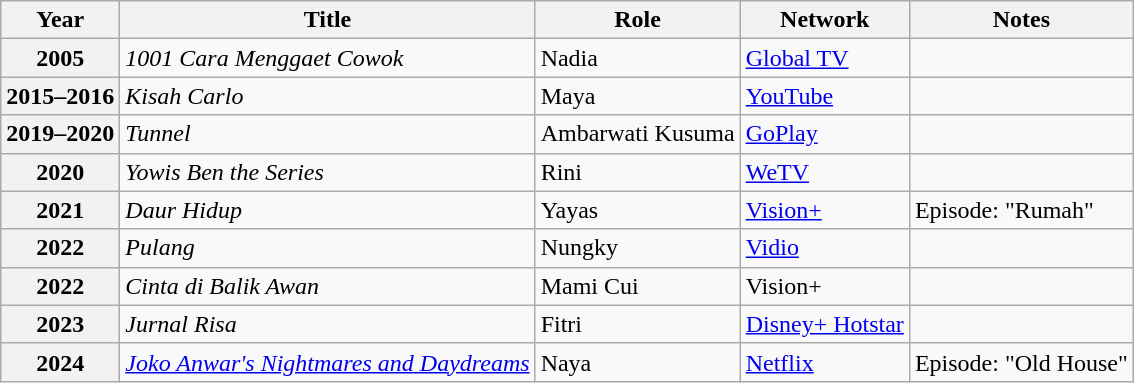<table class="wikitable plainrowheaders sortable">
<tr>
<th scope="col">Year</th>
<th scope="col">Title</th>
<th scope="col">Role</th>
<th scope="col">Network</th>
<th scope="col" class="unsortable">Notes</th>
</tr>
<tr>
<th scope="row">2005</th>
<td><em>1001 Cara Menggaet Cowok</em></td>
<td>Nadia</td>
<td><a href='#'>Global TV</a></td>
<td></td>
</tr>
<tr>
<th scope="row">2015–2016</th>
<td><em>Kisah Carlo</em></td>
<td>Maya</td>
<td><a href='#'>YouTube</a></td>
<td></td>
</tr>
<tr>
<th scope="row">2019–2020</th>
<td><em>Tunnel</em></td>
<td>Ambarwati Kusuma</td>
<td><a href='#'>GoPlay</a></td>
<td></td>
</tr>
<tr>
<th scope="row">2020</th>
<td><em>Yowis Ben the Series</em></td>
<td>Rini</td>
<td><a href='#'>WeTV</a></td>
<td></td>
</tr>
<tr>
<th scope="row">2021</th>
<td><em>Daur Hidup</em></td>
<td>Yayas</td>
<td><a href='#'>Vision+</a></td>
<td>Episode: "Rumah"</td>
</tr>
<tr>
<th scope="row">2022</th>
<td><em>Pulang</em></td>
<td>Nungky</td>
<td><a href='#'>Vidio</a></td>
<td></td>
</tr>
<tr>
<th scope="row">2022</th>
<td><em>Cinta di Balik Awan</em></td>
<td>Mami Cui</td>
<td>Vision+</td>
<td></td>
</tr>
<tr>
<th scope="row">2023</th>
<td><em>Jurnal Risa</em></td>
<td>Fitri</td>
<td><a href='#'>Disney+ Hotstar</a></td>
<td></td>
</tr>
<tr>
<th scope="row">2024</th>
<td><em><a href='#'>Joko Anwar's Nightmares and Daydreams</a></em></td>
<td>Naya</td>
<td><a href='#'>Netflix</a></td>
<td>Episode: "Old House"</td>
</tr>
</table>
